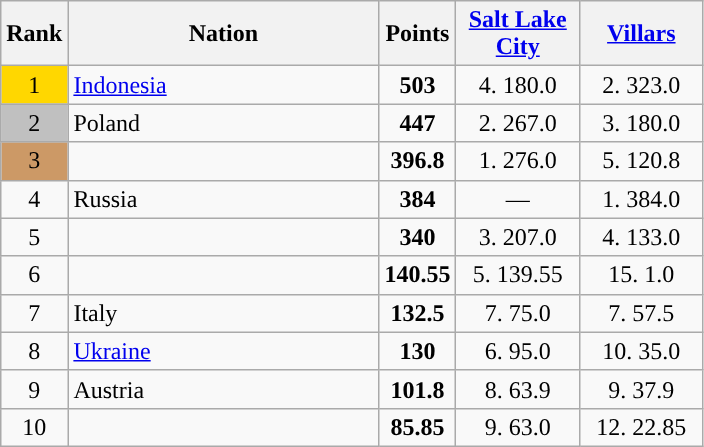<table class="wikitable sortable" style="text-align: center;">
<tr>
<th>Rank</th>
<th width = "200">Nation</th>
<th>Points</th>
<th width = "75" data-sort-type="number"><a href='#'>Salt Lake City</a></th>
<th width = "75" data-sort-type="number"><a href='#'>Villars</a></th>
</tr>
<tr>
<td style="background: gold">1</td>
<td align="left"> <a href='#'>Indonesia</a></td>
<td><strong>503</strong></td>
<td>4. 180.0</td>
<td>2. 323.0</td>
</tr>
<tr>
<td style="background: silver">2</td>
<td align="left"> Poland</td>
<td><strong>447</strong></td>
<td>2. 267.0</td>
<td>3. 180.0</td>
</tr>
<tr>
<td style="background: #cc9966">3</td>
<td align="left"></td>
<td><strong>396.8</strong></td>
<td>1. 276.0</td>
<td>5. 120.8</td>
</tr>
<tr>
<td>4</td>
<td align="left"> Russia</td>
<td><strong>384</strong></td>
<td>—</td>
<td>1. 384.0</td>
</tr>
<tr>
<td>5</td>
<td align="left"></td>
<td><strong>340</strong></td>
<td>3. 207.0</td>
<td>4. 133.0</td>
</tr>
<tr>
<td>6</td>
<td align="left"></td>
<td><strong>140.55</strong></td>
<td>5. 139.55</td>
<td>15. 1.0</td>
</tr>
<tr>
<td>7</td>
<td align="left"> Italy</td>
<td><strong>132.5</strong></td>
<td>7. 75.0</td>
<td>7. 57.5</td>
</tr>
<tr>
<td>8</td>
<td align="left"> <a href='#'>Ukraine</a></td>
<td><strong>130</strong></td>
<td>6. 95.0</td>
<td>10. 35.0</td>
</tr>
<tr>
<td>9</td>
<td align="left"> Austria</td>
<td><strong>101.8</strong></td>
<td>8. 63.9</td>
<td>9. 37.9</td>
</tr>
<tr>
<td>10</td>
<td align="left"></td>
<td><strong>85.85</strong></td>
<td>9. 63.0</td>
<td>12. 22.85</td>
</tr>
</table>
